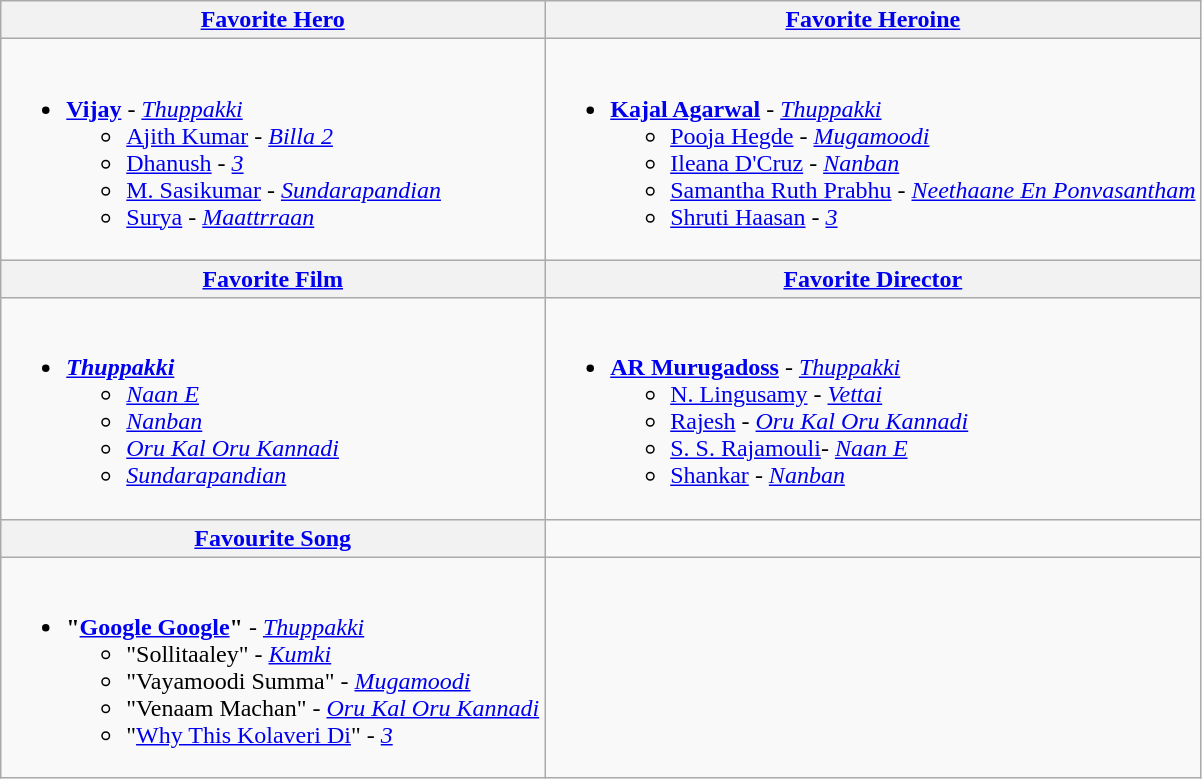<table class="wikitable" |>
<tr>
<th align="center"><a href='#'>Favorite Hero</a></th>
<th align="center"><a href='#'>Favorite Heroine</a></th>
</tr>
<tr>
<td><br><ul><li><strong><a href='#'>Vijay</a></strong> - <em><a href='#'>Thuppakki</a></em><ul><li><a href='#'>Ajith Kumar</a>  - <em><a href='#'>Billa 2</a></em></li><li><a href='#'>Dhanush</a> - <em><a href='#'>3</a></em></li><li><a href='#'>M. Sasikumar</a> - <em><a href='#'>Sundarapandian</a></em></li><li><a href='#'>Surya</a> - <em><a href='#'>Maattrraan</a></em></li></ul></li></ul></td>
<td><br><ul><li><strong><a href='#'>Kajal Agarwal</a></strong> - <em><a href='#'>Thuppakki</a></em><ul><li><a href='#'>Pooja Hegde</a> - <em><a href='#'>Mugamoodi</a></em></li><li><a href='#'>Ileana D'Cruz</a> - <em><a href='#'>Nanban</a></em></li><li><a href='#'>Samantha Ruth Prabhu</a> - <em><a href='#'>Neethaane En Ponvasantham</a></em></li><li><a href='#'>Shruti Haasan</a> - <em><a href='#'>3</a></em></li></ul></li></ul></td>
</tr>
<tr>
<th align="center"><a href='#'>Favorite Film</a></th>
<th align="center"><a href='#'>Favorite Director</a></th>
</tr>
<tr>
<td><br><ul><li><strong><em><a href='#'>Thuppakki</a></em></strong><ul><li><em><a href='#'>Naan E</a></em></li><li><em><a href='#'>Nanban</a></em></li><li><em><a href='#'>Oru Kal Oru Kannadi</a></em></li><li><em><a href='#'>Sundarapandian</a></em></li></ul></li></ul></td>
<td><br><ul><li><strong><a href='#'>AR Murugadoss</a></strong> - <em><a href='#'>Thuppakki</a></em><ul><li><a href='#'>N. Lingusamy</a> - <em><a href='#'>Vettai</a></em></li><li><a href='#'>Rajesh</a> - <em><a href='#'>Oru Kal Oru Kannadi</a></em></li><li><a href='#'>S. S. Rajamouli</a>- <em><a href='#'>Naan E</a></em></li><li><a href='#'>Shankar</a> - <em><a href='#'>Nanban</a></em></li></ul></li></ul></td>
</tr>
<tr>
<th align="center"><a href='#'>Favourite Song</a></th>
</tr>
<tr>
<td><br><ul><li><strong>"<a href='#'>Google Google</a>"</strong> - <em><a href='#'>Thuppakki</a></em><ul><li>"Sollitaaley" - <em><a href='#'>Kumki</a></em></li><li>"Vayamoodi Summa" - <em><a href='#'>Mugamoodi</a></em></li><li>"Venaam Machan" - <em><a href='#'>Oru Kal Oru Kannadi</a></em></li><li>"<a href='#'>Why This Kolaveri Di</a>" - <em><a href='#'>3</a></em></li></ul></li></ul></td>
<td></td>
</tr>
</table>
